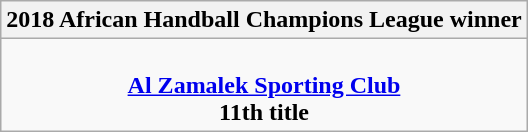<table class=wikitable style="text-align:center; margin:auto">
<tr>
<th>2018 African Handball Champions League winner</th>
</tr>
<tr>
<td><br><strong><a href='#'>Al Zamalek Sporting Club</a></strong><br><strong>11th title</strong></td>
</tr>
</table>
